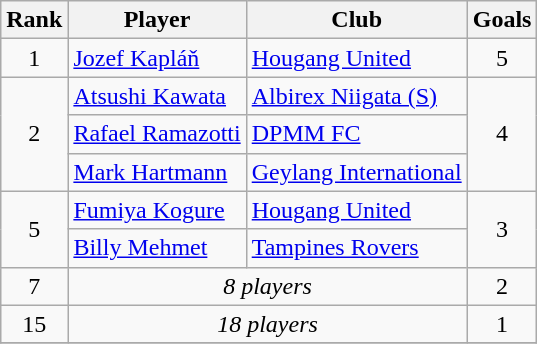<table class="wikitable" style="text-align:center">
<tr>
<th>Rank</th>
<th>Player</th>
<th>Club</th>
<th>Goals</th>
</tr>
<tr>
<td>1</td>
<td align="left"> <a href='#'>Jozef Kapláň</a></td>
<td align="left"><a href='#'>Hougang United</a></td>
<td>5</td>
</tr>
<tr>
<td rowspan=3>2</td>
<td align="left"> <a href='#'>Atsushi Kawata</a></td>
<td align="left"> <a href='#'>Albirex Niigata (S)</a></td>
<td rowspan=3>4</td>
</tr>
<tr>
<td align="left"> <a href='#'>Rafael Ramazotti</a></td>
<td align="left"> <a href='#'>DPMM FC</a></td>
</tr>
<tr>
<td align="left"> <a href='#'>Mark Hartmann</a></td>
<td align="left"><a href='#'>Geylang International</a></td>
</tr>
<tr>
<td rowspan=2>5</td>
<td align="left"> <a href='#'>Fumiya Kogure</a></td>
<td align="left"><a href='#'>Hougang United</a></td>
<td rowspan=2>3</td>
</tr>
<tr>
<td align="left"> <a href='#'>Billy Mehmet</a></td>
<td align="left"><a href='#'>Tampines Rovers</a></td>
</tr>
<tr>
<td>7</td>
<td colspan=2><em>8 players</em></td>
<td>2</td>
</tr>
<tr>
<td>15</td>
<td colspan=2><em>18 players</em></td>
<td>1</td>
</tr>
<tr>
</tr>
</table>
